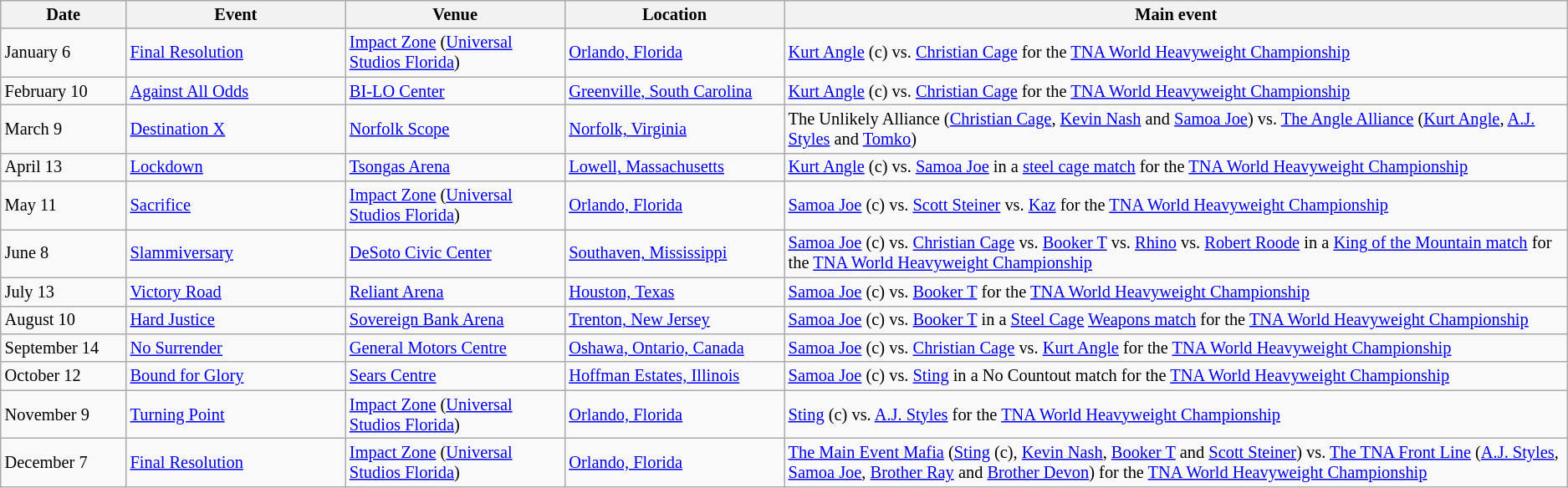<table class="sortable wikitable succession-box" style="font-size:85%;">
<tr>
<th width=8%>Date</th>
<th width=14%>Event</th>
<th width=14%>Venue</th>
<th width=14%>Location</th>
<th width=50%>Main event</th>
</tr>
<tr>
<td>January 6</td>
<td><a href='#'>Final Resolution</a></td>
<td><a href='#'>Impact Zone</a> (<a href='#'>Universal Studios Florida</a>)</td>
<td><a href='#'>Orlando, Florida</a></td>
<td><a href='#'>Kurt Angle</a> (c) vs. <a href='#'>Christian Cage</a> for the <a href='#'>TNA World Heavyweight Championship</a></td>
</tr>
<tr>
<td>February 10</td>
<td><a href='#'>Against All Odds</a></td>
<td><a href='#'>BI-LO Center</a></td>
<td><a href='#'>Greenville, South Carolina</a></td>
<td><a href='#'>Kurt Angle</a> (c) vs. <a href='#'>Christian Cage</a> for the <a href='#'>TNA World Heavyweight Championship</a></td>
</tr>
<tr>
<td>March 9</td>
<td><a href='#'>Destination X</a></td>
<td><a href='#'>Norfolk Scope</a></td>
<td><a href='#'>Norfolk, Virginia</a></td>
<td>The Unlikely Alliance (<a href='#'>Christian Cage</a>, <a href='#'>Kevin Nash</a> and <a href='#'>Samoa Joe</a>) vs. <a href='#'>The Angle Alliance</a> (<a href='#'>Kurt Angle</a>, <a href='#'>A.J. Styles</a> and <a href='#'>Tomko</a>)</td>
</tr>
<tr>
<td>April 13</td>
<td><a href='#'>Lockdown</a></td>
<td><a href='#'>Tsongas Arena</a></td>
<td><a href='#'>Lowell, Massachusetts</a></td>
<td><a href='#'>Kurt Angle</a> (c) vs. <a href='#'>Samoa Joe</a> in a <a href='#'>steel cage match</a> for the <a href='#'>TNA World Heavyweight Championship</a></td>
</tr>
<tr>
<td>May 11</td>
<td><a href='#'>Sacrifice</a></td>
<td><a href='#'>Impact Zone</a> (<a href='#'>Universal Studios Florida</a>)</td>
<td><a href='#'>Orlando, Florida</a></td>
<td><a href='#'>Samoa Joe</a> (c) vs. <a href='#'>Scott Steiner</a> vs. <a href='#'>Kaz</a> for the <a href='#'>TNA World Heavyweight Championship</a></td>
</tr>
<tr>
<td>June 8</td>
<td><a href='#'>Slammiversary</a></td>
<td><a href='#'>DeSoto Civic Center</a></td>
<td><a href='#'>Southaven, Mississippi</a></td>
<td><a href='#'>Samoa Joe</a> (c) vs. <a href='#'>Christian Cage</a> vs. <a href='#'>Booker T</a> vs. <a href='#'>Rhino</a> vs. <a href='#'>Robert Roode</a> in a <a href='#'>King of the Mountain match</a> for the <a href='#'>TNA World Heavyweight Championship</a></td>
</tr>
<tr>
<td>July 13</td>
<td><a href='#'>Victory Road</a></td>
<td><a href='#'>Reliant Arena</a></td>
<td><a href='#'>Houston, Texas</a></td>
<td><a href='#'>Samoa Joe</a> (c) vs. <a href='#'>Booker T</a> for the <a href='#'>TNA World Heavyweight Championship</a></td>
</tr>
<tr>
<td>August 10</td>
<td><a href='#'>Hard Justice</a></td>
<td><a href='#'>Sovereign Bank Arena</a></td>
<td><a href='#'>Trenton, New Jersey</a></td>
<td><a href='#'>Samoa Joe</a> (c) vs. <a href='#'>Booker T</a> in a <a href='#'>Steel Cage</a> <a href='#'>Weapons match</a> for the <a href='#'>TNA World Heavyweight Championship</a></td>
</tr>
<tr>
<td>September 14</td>
<td><a href='#'>No Surrender</a></td>
<td><a href='#'>General Motors Centre</a></td>
<td><a href='#'>Oshawa, Ontario, Canada</a></td>
<td><a href='#'>Samoa Joe</a> (c) vs. <a href='#'>Christian Cage</a> vs. <a href='#'>Kurt Angle</a> for the <a href='#'>TNA World Heavyweight Championship</a></td>
</tr>
<tr>
<td>October 12</td>
<td><a href='#'>Bound for Glory</a></td>
<td><a href='#'>Sears Centre</a></td>
<td><a href='#'>Hoffman Estates, Illinois</a></td>
<td><a href='#'>Samoa Joe</a> (c) vs. <a href='#'>Sting</a> in a No Countout match for the <a href='#'>TNA World Heavyweight Championship</a></td>
</tr>
<tr>
<td>November 9</td>
<td><a href='#'>Turning Point</a></td>
<td><a href='#'>Impact Zone</a> (<a href='#'>Universal Studios Florida</a>)</td>
<td><a href='#'>Orlando, Florida</a></td>
<td><a href='#'>Sting</a> (c) vs. <a href='#'>A.J. Styles</a> for the <a href='#'>TNA World Heavyweight Championship</a></td>
</tr>
<tr>
<td>December 7</td>
<td><a href='#'>Final Resolution</a></td>
<td><a href='#'>Impact Zone</a> (<a href='#'>Universal Studios Florida</a>)</td>
<td><a href='#'>Orlando, Florida</a></td>
<td><a href='#'>The Main Event Mafia</a> (<a href='#'>Sting</a> (c), <a href='#'>Kevin Nash</a>, <a href='#'>Booker T</a> and <a href='#'>Scott Steiner</a>) vs. <a href='#'>The TNA Front Line</a> (<a href='#'>A.J. Styles</a>, <a href='#'>Samoa Joe</a>, <a href='#'>Brother Ray</a> and <a href='#'>Brother Devon</a>) for the <a href='#'>TNA World Heavyweight Championship</a></td>
</tr>
</table>
